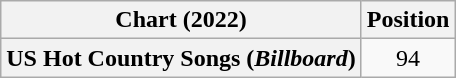<table class="wikitable sortable plainrowheaders" style="text-align:center">
<tr>
<th scope="col">Chart (2022)</th>
<th scope="col">Position</th>
</tr>
<tr>
<th scope="row">US Hot Country Songs (<em>Billboard</em>)</th>
<td>94</td>
</tr>
</table>
